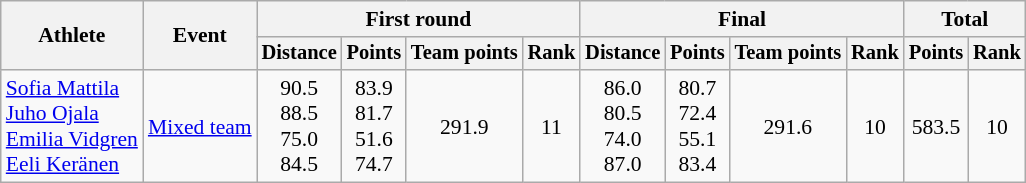<table class="wikitable" style="font-size:90%">
<tr>
<th rowspan=2>Athlete</th>
<th rowspan=2>Event</th>
<th colspan="4">First round</th>
<th colspan="4">Final</th>
<th colspan=2>Total</th>
</tr>
<tr style="font-size:95%">
<th>Distance</th>
<th>Points</th>
<th>Team points</th>
<th>Rank</th>
<th>Distance</th>
<th>Points</th>
<th>Team points</th>
<th>Rank</th>
<th>Points</th>
<th>Rank</th>
</tr>
<tr align=center>
<td align=left><a href='#'>Sofia Mattila</a> <br><a href='#'>Juho Ojala</a><br><a href='#'>Emilia Vidgren</a><br><a href='#'>Eeli Keränen</a></td>
<td align=left><a href='#'>Mixed team</a></td>
<td>90.5<br>88.5<br>75.0<br>84.5</td>
<td>83.9<br>81.7<br>51.6<br>74.7</td>
<td>291.9</td>
<td>11</td>
<td>86.0<br>80.5<br>74.0<br>87.0</td>
<td>80.7 <br>72.4<br>55.1<br>83.4</td>
<td>291.6</td>
<td>10</td>
<td>583.5</td>
<td>10</td>
</tr>
</table>
